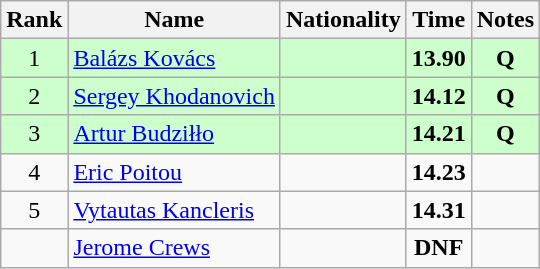<table class="wikitable sortable" style="text-align:center">
<tr>
<th>Rank</th>
<th>Name</th>
<th>Nationality</th>
<th>Time</th>
<th>Notes</th>
</tr>
<tr bgcolor=ccffcc>
<td>1</td>
<td align=left><a href='#'>Balázs Kovács</a></td>
<td align=left></td>
<td><strong>13.90</strong></td>
<td><strong>Q</strong></td>
</tr>
<tr bgcolor=ccffcc>
<td>2</td>
<td align=left><a href='#'>Sergey Khodanovich</a></td>
<td align=left></td>
<td><strong>14.12</strong></td>
<td><strong>Q</strong></td>
</tr>
<tr bgcolor=ccffcc>
<td>3</td>
<td align=left><a href='#'>Artur Budziłło</a></td>
<td align=left></td>
<td><strong>14.21</strong></td>
<td><strong>Q</strong></td>
</tr>
<tr>
<td>4</td>
<td align=left><a href='#'>Eric Poitou</a></td>
<td align=left></td>
<td><strong>14.23</strong></td>
<td></td>
</tr>
<tr>
<td>5</td>
<td align=left><a href='#'>Vytautas Kancleris</a></td>
<td align=left></td>
<td><strong>14.31</strong></td>
<td></td>
</tr>
<tr>
<td></td>
<td align=left><a href='#'>Jerome Crews</a></td>
<td align=left></td>
<td><strong>DNF</strong></td>
<td></td>
</tr>
</table>
